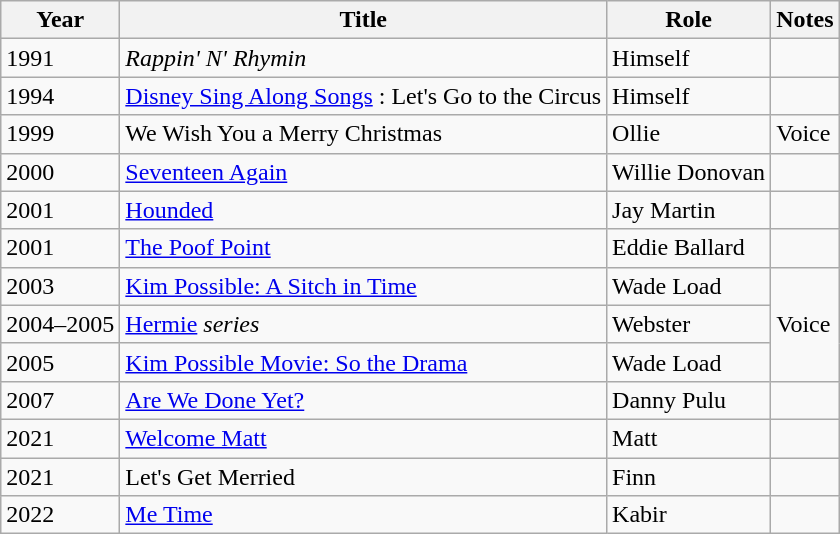<table class="wikitable sortable">
<tr>
<th>Year</th>
<th>Title</th>
<th>Role</th>
<th class="unsortable">Notes</th>
</tr>
<tr>
<td>1991</td>
<td><em>Rappin' N' Rhymin<strong></td>
<td>Himself</td>
<td></td>
</tr>
<tr>
<td>1994</td>
<td></em><a href='#'>Disney Sing Along Songs</a> : Let's Go to the Circus<em></td>
<td>Himself</td>
<td></td>
</tr>
<tr>
<td>1999</td>
<td></em>We Wish You a Merry Christmas<em></td>
<td>Ollie</td>
<td>Voice</td>
</tr>
<tr>
<td>2000</td>
<td></em><a href='#'>Seventeen Again</a><em></td>
<td>Willie Donovan</td>
<td></td>
</tr>
<tr>
<td>2001</td>
<td></em><a href='#'>Hounded</a><em></td>
<td>Jay Martin</td>
<td></td>
</tr>
<tr>
<td>2001</td>
<td></em><a href='#'>The Poof Point</a><em></td>
<td>Eddie Ballard</td>
<td></td>
</tr>
<tr>
<td>2003</td>
<td></em><a href='#'>Kim Possible: A Sitch in Time</a><em></td>
<td>Wade Load</td>
<td rowspan="3">Voice</td>
</tr>
<tr>
<td>2004–2005</td>
<td></em><a href='#'>Hermie</a><em> series</td>
<td>Webster</td>
</tr>
<tr>
<td>2005</td>
<td></em><a href='#'>Kim Possible Movie: So the Drama</a><em></td>
<td>Wade Load</td>
</tr>
<tr>
<td>2007</td>
<td></em><a href='#'>Are We Done Yet?</a><em></td>
<td>Danny Pulu</td>
<td></td>
</tr>
<tr>
<td>2021</td>
<td></em><a href='#'>Welcome Matt</a><em></td>
<td>Matt</td>
<td></td>
</tr>
<tr>
<td>2021</td>
<td></em>Let's Get Merried<em></td>
<td>Finn</td>
<td></td>
</tr>
<tr>
<td>2022</td>
<td></em><a href='#'>Me Time</a><em></td>
<td>Kabir</td>
<td></td>
</tr>
</table>
